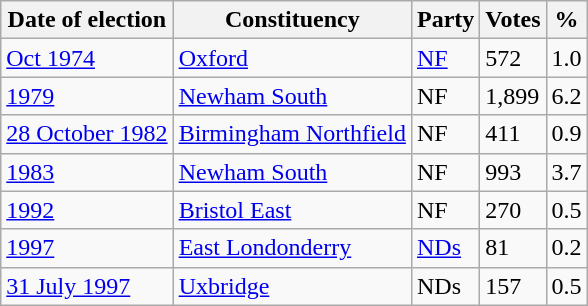<table class="wikitable">
<tr>
<th>Date of election</th>
<th>Constituency</th>
<th>Party</th>
<th>Votes</th>
<th>%</th>
</tr>
<tr>
<td><a href='#'>Oct 1974</a></td>
<td><a href='#'>Oxford</a></td>
<td><a href='#'>NF</a></td>
<td>572</td>
<td>1.0</td>
</tr>
<tr>
<td><a href='#'>1979</a></td>
<td><a href='#'>Newham South</a></td>
<td>NF</td>
<td>1,899</td>
<td>6.2</td>
</tr>
<tr>
<td><a href='#'>28 October 1982</a></td>
<td><a href='#'>Birmingham Northfield</a></td>
<td>NF</td>
<td>411</td>
<td>0.9</td>
</tr>
<tr>
<td><a href='#'>1983</a></td>
<td><a href='#'>Newham South</a></td>
<td>NF</td>
<td>993</td>
<td>3.7</td>
</tr>
<tr>
<td><a href='#'>1992</a></td>
<td><a href='#'>Bristol East</a></td>
<td>NF</td>
<td>270</td>
<td>0.5</td>
</tr>
<tr>
<td><a href='#'>1997</a></td>
<td><a href='#'>East Londonderry</a></td>
<td><a href='#'>NDs</a></td>
<td>81</td>
<td>0.2</td>
</tr>
<tr>
<td><a href='#'>31 July 1997</a></td>
<td><a href='#'>Uxbridge</a></td>
<td>NDs</td>
<td>157</td>
<td>0.5</td>
</tr>
</table>
